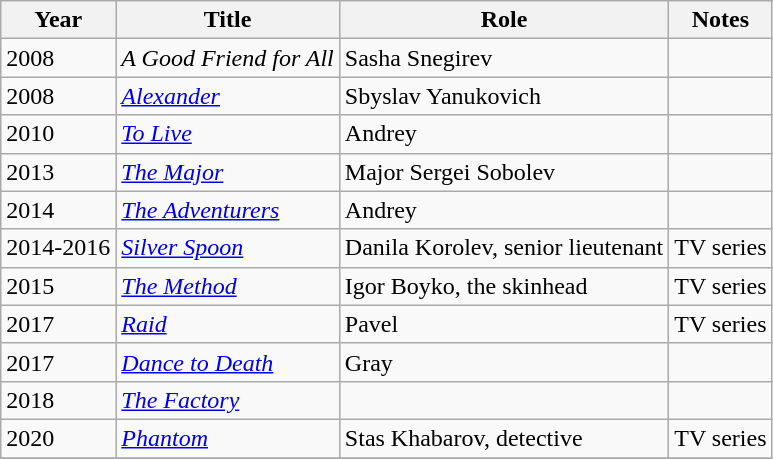<table class="wikitable sortable">
<tr>
<th>Year</th>
<th>Title</th>
<th>Role</th>
<th>Notes</th>
</tr>
<tr>
<td>2008</td>
<td><em>A Good Friend for All</em></td>
<td>Sasha Snegirev</td>
<td></td>
</tr>
<tr>
<td>2008</td>
<td><em><a href='#'>Alexander</a></em></td>
<td>Sbyslav Yanukovich</td>
<td></td>
</tr>
<tr>
<td>2010</td>
<td><em><a href='#'>To Live</a></em></td>
<td>Andrey</td>
<td></td>
</tr>
<tr>
<td>2013</td>
<td><em><a href='#'>The Major</a></em></td>
<td>Major Sergei Sobolev</td>
<td></td>
</tr>
<tr>
<td>2014</td>
<td><em><a href='#'>The Adventurers</a></em></td>
<td>Andrey</td>
<td></td>
</tr>
<tr>
<td>2014-2016</td>
<td><em><a href='#'>Silver Spoon</a></em></td>
<td>Danila Korolev, senior lieutenant</td>
<td>TV series</td>
</tr>
<tr>
<td>2015</td>
<td><em><a href='#'>The Method</a></em></td>
<td>Igor Boyko, the skinhead</td>
<td>TV series</td>
</tr>
<tr>
<td>2017</td>
<td><em><a href='#'>Raid</a></em></td>
<td>Pavel</td>
<td>TV series</td>
</tr>
<tr>
<td>2017</td>
<td><em><a href='#'>Dance to Death</a></em></td>
<td>Gray</td>
<td></td>
</tr>
<tr>
<td>2018</td>
<td><em><a href='#'>The Factory</a></em></td>
<td></td>
<td></td>
</tr>
<tr>
<td>2020</td>
<td><em><a href='#'>Phantom</a></em></td>
<td>Stas Khabarov, detective</td>
<td>TV series</td>
</tr>
<tr>
</tr>
</table>
